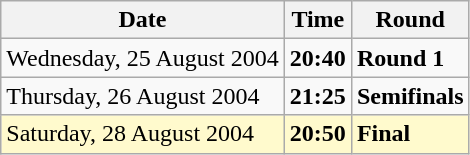<table class="wikitable">
<tr>
<th>Date</th>
<th>Time</th>
<th>Round</th>
</tr>
<tr>
<td>Wednesday, 25 August 2004</td>
<td><strong>20:40</strong></td>
<td><strong>Round 1</strong></td>
</tr>
<tr>
<td>Thursday, 26 August 2004</td>
<td><strong>21:25</strong></td>
<td><strong>Semifinals</strong></td>
</tr>
<tr style=background:lemonchiffon>
<td>Saturday, 28 August 2004</td>
<td><strong>20:50</strong></td>
<td><strong>Final</strong></td>
</tr>
</table>
